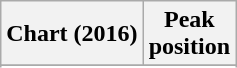<table class="wikitable sortable plainrowheaders" style="text-align:center">
<tr>
<th>Chart (2016)</th>
<th>Peak <br> position</th>
</tr>
<tr>
</tr>
<tr>
</tr>
<tr>
</tr>
<tr>
</tr>
<tr>
</tr>
</table>
